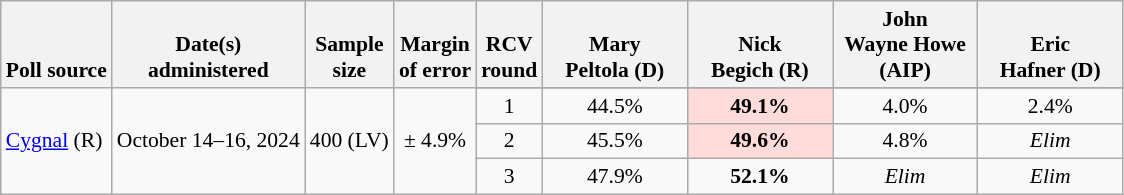<table class="wikitable" style="font-size:90%;text-align:center;">
<tr valign=bottom>
<th>Poll source</th>
<th>Date(s)<br>administered</th>
<th>Sample<br>size</th>
<th>Margin<br>of error</th>
<th>RCV<br>round</th>
<th style="width:90px;">Mary<br>Peltola (D)</th>
<th style="width:90px;">Nick<br>Begich (R)</th>
<th style="width:90px;">John<br>Wayne Howe (AIP)</th>
<th style="width:90px;">Eric<br>Hafner (D)</th>
</tr>
<tr>
<td style="text-align:left;" rowspan="4"><a href='#'>Cygnal</a> (R)</td>
<td rowspan="4">October 14–16, 2024</td>
<td rowspan="4">400 (LV)</td>
<td rowspan="4">± 4.9%</td>
</tr>
<tr>
<td>1</td>
<td>44.5%</td>
<td style="background:#ffdbda;"><strong>49.1%</strong></td>
<td>4.0%</td>
<td>2.4%</td>
</tr>
<tr>
<td>2</td>
<td>45.5%</td>
<td style="background:#ffdbda;"><strong>49.6%</strong></td>
<td>4.8%</td>
<td><em>Elim</em></td>
</tr>
<tr>
<td>3</td>
<td>47.9%</td>
<td><strong>52.1%</strong></td>
<td><em>Elim</em></td>
<td><em>Elim</em></td>
</tr>
</table>
